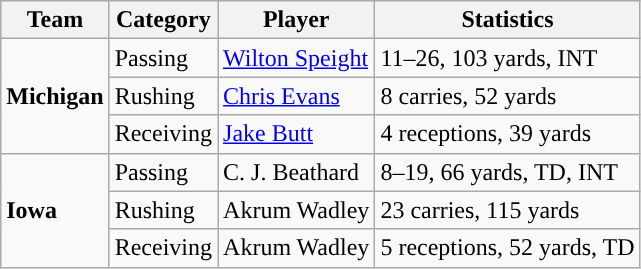<table class="wikitable" style="float: left;">
<tr>
<th>Team</th>
<th>Category</th>
<th>Player</th>
<th>Statistics</th>
</tr>
<tr>
<td rowspan=3><strong>Michigan</strong></td>
<td>Passing</td>
<td><a href='#'>Wilton Speight</a></td>
<td>11–26, 103 yards, INT</td>
</tr>
<tr>
<td>Rushing</td>
<td><a href='#'>Chris Evans</a></td>
<td>8 carries, 52 yards</td>
</tr>
<tr>
<td>Receiving</td>
<td><a href='#'>Jake Butt</a></td>
<td>4 receptions, 39 yards</td>
</tr>
<tr>
<td rowspan=3><strong>Iowa</strong></td>
<td>Passing</td>
<td>C. J. Beathard</td>
<td>8–19, 66 yards, TD, INT</td>
</tr>
<tr>
<td>Rushing</td>
<td>Akrum Wadley</td>
<td>23 carries, 115 yards</td>
</tr>
<tr>
<td>Receiving</td>
<td>Akrum Wadley</td>
<td>5 receptions, 52 yards, TD</td>
</tr>
</table>
